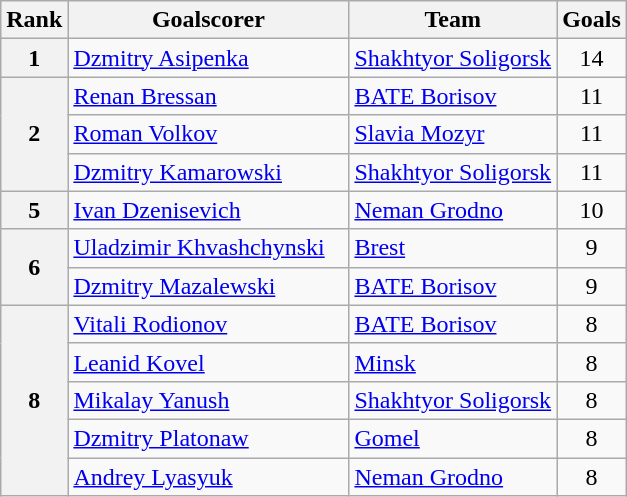<table class="wikitable">
<tr>
<th>Rank</th>
<th width=180>Goalscorer</th>
<th>Team</th>
<th>Goals</th>
</tr>
<tr>
<th align="center">1</th>
<td> <a href='#'>Dzmitry Asipenka</a></td>
<td><a href='#'>Shakhtyor Soligorsk</a></td>
<td align="center">14</td>
</tr>
<tr>
<th align="center" rowspan="3">2</th>
<td> <a href='#'>Renan Bressan</a></td>
<td><a href='#'>BATE Borisov</a></td>
<td align="center">11</td>
</tr>
<tr>
<td> <a href='#'>Roman Volkov</a></td>
<td><a href='#'>Slavia Mozyr</a></td>
<td align="center">11</td>
</tr>
<tr>
<td> <a href='#'>Dzmitry Kamarowski</a></td>
<td><a href='#'>Shakhtyor Soligorsk</a></td>
<td align="center">11</td>
</tr>
<tr>
<th align="center">5</th>
<td> <a href='#'>Ivan Dzenisevich</a></td>
<td><a href='#'>Neman Grodno</a></td>
<td align="center">10</td>
</tr>
<tr>
<th align="center" rowspan="2">6</th>
<td> <a href='#'>Uladzimir Khvashchynski</a></td>
<td><a href='#'>Brest</a></td>
<td align="center">9</td>
</tr>
<tr>
<td> <a href='#'>Dzmitry Mazalewski</a></td>
<td><a href='#'>BATE Borisov</a></td>
<td align="center">9</td>
</tr>
<tr>
<th align="center" rowspan="5">8</th>
<td> <a href='#'>Vitali Rodionov</a></td>
<td><a href='#'>BATE Borisov</a></td>
<td align="center">8</td>
</tr>
<tr>
<td> <a href='#'>Leanid Kovel</a></td>
<td><a href='#'>Minsk</a></td>
<td align="center">8</td>
</tr>
<tr>
<td> <a href='#'>Mikalay Yanush</a></td>
<td><a href='#'>Shakhtyor Soligorsk</a></td>
<td align="center">8</td>
</tr>
<tr>
<td> <a href='#'>Dzmitry Platonaw</a></td>
<td><a href='#'>Gomel</a></td>
<td align="center">8</td>
</tr>
<tr>
<td> <a href='#'>Andrey Lyasyuk</a></td>
<td><a href='#'>Neman Grodno</a></td>
<td align="center">8</td>
</tr>
</table>
